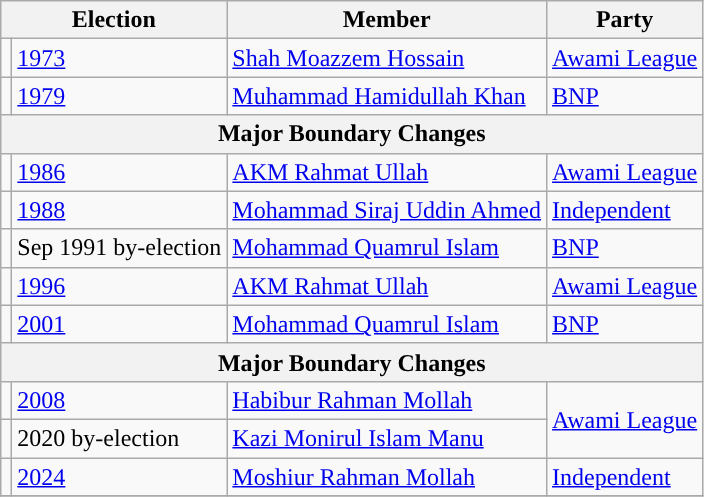<table class="wikitable">
<tr>
<th colspan="2">Election</th>
<th>Member</th>
<th>Party</th>
</tr>
<tr>
<td style="background-color:"></td>
<td><a href='#'>1973</a></td>
<td><a href='#'>Shah Moazzem Hossain</a></td>
<td><a href='#'>Awami League</a></td>
</tr>
<tr>
<td style="background-color:"></td>
<td><a href='#'>1979</a></td>
<td><a href='#'>Muhammad Hamidullah Khan</a></td>
<td><a href='#'>BNP</a></td>
</tr>
<tr>
<th colspan="4">Major Boundary Changes</th>
</tr>
<tr>
<td style="background-color:"></td>
<td><a href='#'>1986</a></td>
<td><a href='#'>AKM Rahmat Ullah</a></td>
<td><a href='#'>Awami League</a></td>
</tr>
<tr>
<td style="background-color:"></td>
<td><a href='#'>1988</a></td>
<td><a href='#'>Mohammad Siraj Uddin Ahmed</a></td>
<td><a href='#'>Independent</a></td>
</tr>
<tr>
<td style="background-color:"></td>
<td>Sep 1991 by-election</td>
<td><a href='#'>Mohammad Quamrul Islam</a></td>
<td><a href='#'>BNP</a></td>
</tr>
<tr>
<td style="background-color:"></td>
<td><a href='#'>1996</a></td>
<td><a href='#'>AKM Rahmat Ullah</a></td>
<td><a href='#'>Awami League</a></td>
</tr>
<tr>
<td style="background-color:"></td>
<td><a href='#'>2001</a></td>
<td><a href='#'>Mohammad Quamrul Islam</a></td>
<td><a href='#'>BNP</a></td>
</tr>
<tr>
<th colspan="4">Major Boundary Changes</th>
</tr>
<tr>
<td style="background-color:"></td>
<td><a href='#'>2008</a></td>
<td><a href='#'>Habibur Rahman Mollah</a></td>
<td rowspan="2"><a href='#'>Awami League</a></td>
</tr>
<tr>
<td style="background-color:"></td>
<td>2020 by-election</td>
<td><a href='#'>Kazi Monirul Islam Manu</a></td>
</tr>
<tr>
<td style="background-color:"></td>
<td><a href='#'>2024</a></td>
<td><a href='#'>Moshiur Rahman Mollah</a></td>
<td><a href='#'>Independent</a></td>
</tr>
<tr>
</tr>
</table>
